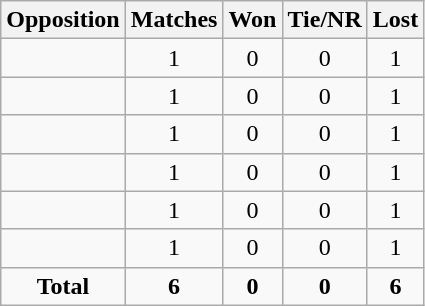<table class="wikitable" style="text-align: center;">
<tr>
<th>Opposition</th>
<th>Matches</th>
<th>Won</th>
<th>Tie/NR</th>
<th>Lost</th>
</tr>
<tr>
<td></td>
<td>1</td>
<td>0</td>
<td>0</td>
<td>1</td>
</tr>
<tr>
<td></td>
<td>1</td>
<td>0</td>
<td>0</td>
<td>1</td>
</tr>
<tr>
<td></td>
<td>1</td>
<td>0</td>
<td>0</td>
<td>1</td>
</tr>
<tr>
<td></td>
<td>1</td>
<td>0</td>
<td>0</td>
<td>1</td>
</tr>
<tr>
<td></td>
<td>1</td>
<td>0</td>
<td>0</td>
<td>1</td>
</tr>
<tr>
<td></td>
<td>1</td>
<td>0</td>
<td>0</td>
<td>1</td>
</tr>
<tr>
<td><strong>Total</strong></td>
<td><strong>6</strong></td>
<td><strong>0</strong></td>
<td><strong>0</strong></td>
<td><strong>6</strong></td>
</tr>
</table>
